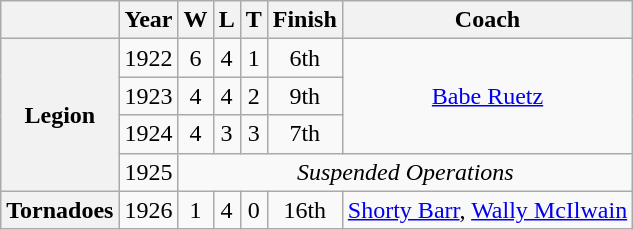<table class="wikitable" style="text-align:center">
<tr>
<th></th>
<th>Year</th>
<th>W</th>
<th>L</th>
<th>T</th>
<th>Finish</th>
<th>Coach</th>
</tr>
<tr>
<th rowspan="4">Legion</th>
<td>1922</td>
<td>6</td>
<td>4</td>
<td>1</td>
<td>6th</td>
<td rowspan=3><a href='#'>Babe Ruetz</a></td>
</tr>
<tr>
<td>1923</td>
<td>4</td>
<td>4</td>
<td>2</td>
<td>9th</td>
</tr>
<tr>
<td>1924</td>
<td>4</td>
<td>3</td>
<td>3</td>
<td>7th</td>
</tr>
<tr>
<td>1925</td>
<td colspan="5"><em>Suspended Operations</em></td>
</tr>
<tr>
<th>Tornadoes</th>
<td>1926</td>
<td>1</td>
<td>4</td>
<td>0</td>
<td>16th</td>
<td><a href='#'>Shorty Barr</a>, <a href='#'>Wally McIlwain</a></td>
</tr>
</table>
